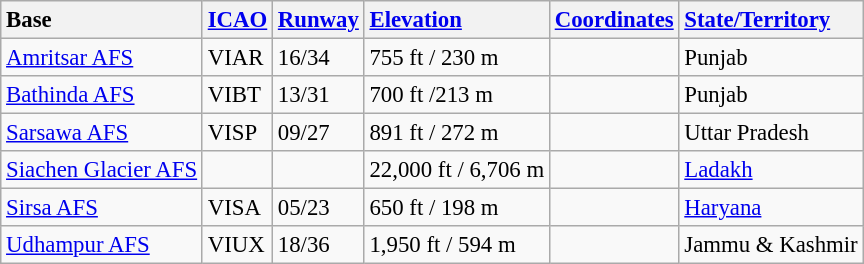<table class="wikitable" style="font-size:95%">
<tr>
<th style="text-align:left;">Base</th>
<th style="text-align:left;"><a href='#'>ICAO</a></th>
<th style="text-align:left;"><a href='#'>Runway</a></th>
<th style="text-align:left;"><a href='#'>Elevation</a></th>
<th style="text-align:left;"><a href='#'>Coordinates</a></th>
<th style="text-align:left;"><a href='#'>State/Territory</a></th>
</tr>
<tr>
<td><a href='#'>Amritsar AFS</a></td>
<td>VIAR</td>
<td>16/34</td>
<td>755 ft / 230 m</td>
<td></td>
<td>Punjab</td>
</tr>
<tr>
<td><a href='#'>Bathinda AFS</a></td>
<td>VIBT</td>
<td>13/31</td>
<td>700 ft /213 m</td>
<td></td>
<td>Punjab</td>
</tr>
<tr>
<td><a href='#'>Sarsawa AFS</a></td>
<td>VISP</td>
<td>09/27</td>
<td>891 ft / 272 m</td>
<td></td>
<td>Uttar Pradesh</td>
</tr>
<tr>
<td><a href='#'>Siachen Glacier AFS</a></td>
<td></td>
<td></td>
<td>22,000 ft / 6,706 m</td>
<td></td>
<td><a href='#'>Ladakh</a></td>
</tr>
<tr>
<td><a href='#'>Sirsa AFS</a></td>
<td>VISA</td>
<td>05/23</td>
<td>650 ft / 198 m</td>
<td></td>
<td><a href='#'>Haryana</a></td>
</tr>
<tr>
<td><a href='#'>Udhampur AFS</a></td>
<td>VIUX</td>
<td>18/36</td>
<td>1,950 ft / 594 m</td>
<td></td>
<td>Jammu & Kashmir</td>
</tr>
</table>
